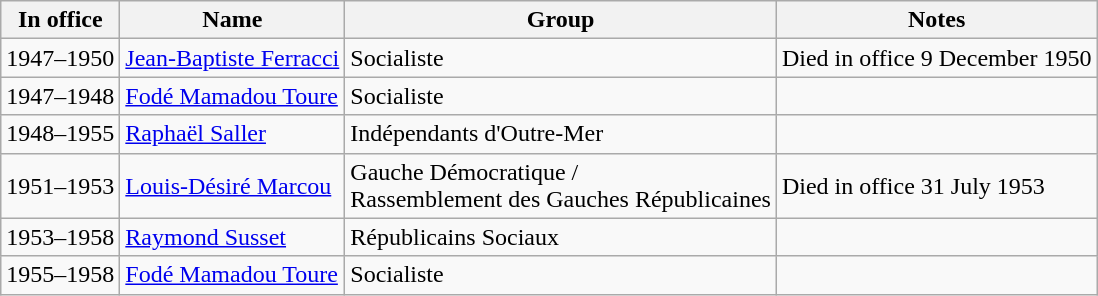<table class="wikitable sortable">
<tr>
<th>In office</th>
<th>Name</th>
<th>Group</th>
<th>Notes</th>
</tr>
<tr>
<td>1947–1950</td>
<td><a href='#'>Jean-Baptiste Ferracci</a></td>
<td>Socialiste</td>
<td>Died in office 9 December 1950</td>
</tr>
<tr>
<td>1947–1948</td>
<td><a href='#'>Fodé Mamadou Toure</a></td>
<td>Socialiste</td>
</tr>
<tr>
<td>1948–1955</td>
<td><a href='#'>Raphaël Saller</a></td>
<td>Indépendants d'Outre-Mer</td>
<td></td>
</tr>
<tr>
<td>1951–1953</td>
<td><a href='#'>Louis-Désiré Marcou</a></td>
<td>Gauche Démocratique /<br>Rassemblement des Gauches Républicaines</td>
<td>Died in office 31 July 1953</td>
</tr>
<tr>
<td>1953–1958</td>
<td><a href='#'>Raymond Susset</a></td>
<td>Républicains Sociaux</td>
<td></td>
</tr>
<tr>
<td>1955–1958</td>
<td><a href='#'>Fodé Mamadou Toure</a></td>
<td>Socialiste</td>
</tr>
</table>
